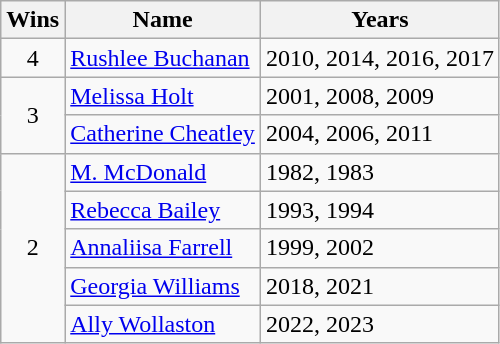<table class="wikitable">
<tr>
<th>Wins</th>
<th>Name</th>
<th>Years</th>
</tr>
<tr>
<td align=center>4</td>
<td><a href='#'>Rushlee Buchanan</a></td>
<td align=left>2010, 2014, 2016, 2017</td>
</tr>
<tr>
<td align=center rowspan=2>3</td>
<td><a href='#'>Melissa Holt</a></td>
<td align=left>2001, 2008, 2009</td>
</tr>
<tr>
<td><a href='#'>Catherine Cheatley</a></td>
<td align=left>2004, 2006, 2011</td>
</tr>
<tr>
<td align=center rowspan=5>2</td>
<td><a href='#'>M. McDonald</a></td>
<td align=left>1982, 1983</td>
</tr>
<tr>
<td><a href='#'>Rebecca Bailey</a></td>
<td align=left>1993, 1994</td>
</tr>
<tr>
<td><a href='#'>Annaliisa Farrell</a></td>
<td align=left>1999, 2002</td>
</tr>
<tr>
<td><a href='#'>Georgia Williams</a></td>
<td align=left>2018, 2021</td>
</tr>
<tr>
<td><a href='#'>Ally Wollaston</a></td>
<td align=left>2022, 2023</td>
</tr>
</table>
